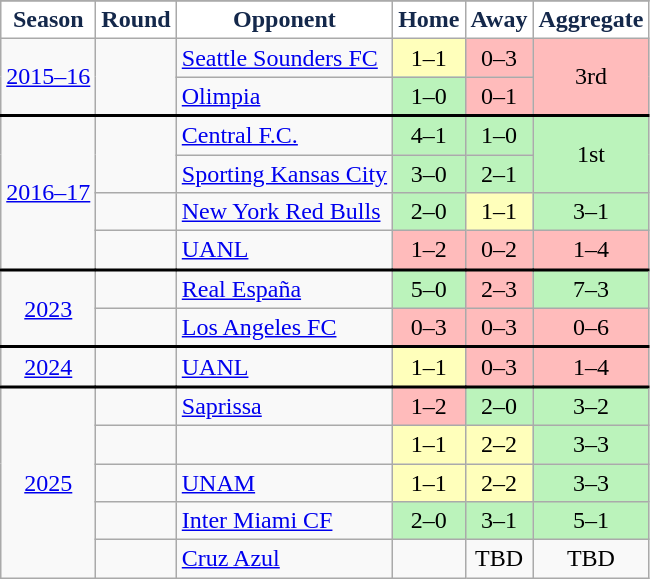<table class="wikitable sortable" style="text-align:center;">
<tr>
</tr>
<tr>
<th style="background:#FFF; color:#14284B;">Season</th>
<th style="background:#FFF; color:#14284B;">Round </th>
<th style="background:#FFF; color:#14284B;">Opponent</th>
<th style="background:#FFF; color:#14284B;" class="unsortable">Home</th>
<th style="background:#FFF; color:#14284B;" class="unsortable">Away</th>
<th style="background:#FFF; color:#14284B;" class="unsortable">Aggregate</th>
</tr>
<tr>
<td rowspan="2"><a href='#'>2015–16</a></td>
<td style="text-align:left;" rowspan="2"></td>
<td style="text-align:left;"> <a href='#'>Seattle Sounders FC</a></td>
<td style="background:#FFFFBB;">1–1</td>
<td style="background:#FFBBBB;">0–3</td>
<td style="background:#FFBBBB;" rowspan="2">3rd</td>
</tr>
<tr>
<td style="text-align:left;"> <a href='#'>Olimpia</a></td>
<td style="background:#BBF3BB;">1–0</td>
<td style="background:#FFBBBB;">0–1</td>
</tr>
<tr style="border-top:2px solid black;">
<td rowspan="4"><a href='#'>2016–17</a></td>
<td style="text-align:left;" rowspan="2"></td>
<td style="text-align:left;"> <a href='#'>Central F.C.</a></td>
<td style="background:#BBF3BB;">4–1</td>
<td style="background:#BBF3BB;">1–0</td>
<td style="background:#BBF3BB;" rowspan="2">1st</td>
</tr>
<tr>
<td style="text-align:left;"> <a href='#'>Sporting Kansas City</a></td>
<td style="background:#BBF3BB;">3–0</td>
<td style="background:#BBF3BB;">2–1</td>
</tr>
<tr>
<td style="text-align:left;" rowspan="1"></td>
<td style="text-align:left;"> <a href='#'>New York Red Bulls</a></td>
<td style="background:#BBF3BB;">2–0</td>
<td style="background:#FFFFBB;">1–1</td>
<td style="background:#BBF3BB;">3–1</td>
</tr>
<tr>
<td style="text-align:left;" rowspan="1"></td>
<td style="text-align:left;"> <a href='#'>UANL</a></td>
<td style="background:#FFBBBB;">1–2</td>
<td style="background:#FFBBBB;">0–2</td>
<td style="background:#FFBBBB;">1–4</td>
</tr>
<tr style="border-top:2px solid black;">
<td rowspan="2"><a href='#'>2023</a></td>
<td style="text-align:left;" rowspan="1"></td>
<td style="text-align:left;" rowspan="1"> <a href='#'>Real España</a></td>
<td style="background:#BBF3BB;">5–0</td>
<td style="background:#FFBBBB;">2–3</td>
<td style="background:#BBF3BB;">7–3</td>
</tr>
<tr>
<td style="text-align:left;" rowspan="1"></td>
<td style="text-align:left;" rowspan="1"> <a href='#'>Los Angeles FC</a></td>
<td style="background:#FFBBBB;">0–3</td>
<td style="background:#FFBBBB;">0–3</td>
<td style="background:#FFBBBB;">0–6</td>
</tr>
<tr style="border-top:2px solid black;">
<td rowspan="1"><a href='#'>2024</a></td>
<td></td>
<td style="text-align:left;"> <a href='#'>UANL</a></td>
<td style="background:#FFFFBB;">1–1</td>
<td style="background:#FFBBBB;">0–3</td>
<td style="background:#FFBBBB;">1–4</td>
</tr>
<tr style="border-top:2px solid black;">
<td rowspan="5"><a href='#'>2025</a></td>
<td></td>
<td style="text-align:left;"> <a href='#'>Saprissa</a></td>
<td style="background:#FFBBBB;">1–2</td>
<td style="background:#BBF3BB;">2–0</td>
<td style="background:#BBF3BB;">3–2</td>
</tr>
<tr>
<td></td>
<td style="text-align:left;"> </td>
<td style="background:#FFFFBB;">1–1</td>
<td style="background:#FFFFBB;">2–2</td>
<td style="background:#BBF3BB;">3–3</td>
</tr>
<tr>
<td></td>
<td style="text-align:left;"> <a href='#'>UNAM</a></td>
<td style="background:#FFFFBB;">1–1</td>
<td style="background:#FFFFBB;">2–2</td>
<td style="background:#BBF3BB;">3–3</td>
</tr>
<tr>
<td></td>
<td style="text-align:left;"> <a href='#'>Inter Miami CF</a></td>
<td style="background:#BBF3BB;">2–0</td>
<td style="background:#BBF3BB;">3–1</td>
<td style="background:#BBF3BB;">5–1</td>
</tr>
<tr>
<td></td>
<td style="text-align:left;"> <a href='#'>Cruz Azul</a></td>
<td></td>
<td>TBD</td>
<td>TBD</td>
</tr>
</table>
